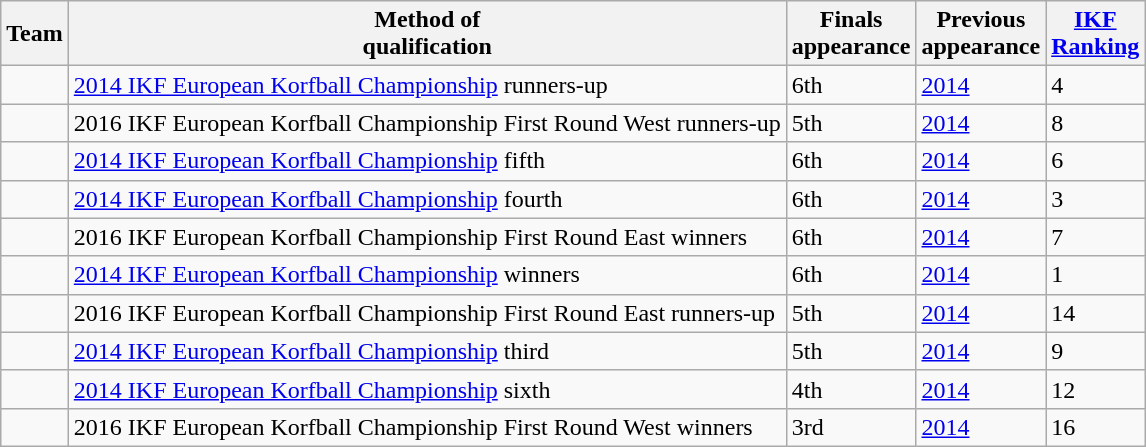<table class="wikitable sortable" style="text-align: left;">
<tr>
<th>Team</th>
<th>Method of<br>qualification</th>
<th>Finals<br>appearance</th>
<th>Previous<br>appearance</th>
<th><a href='#'>IKF<br>Ranking</a></th>
</tr>
<tr>
<td></td>
<td><a href='#'>2014 IKF European Korfball Championship</a> runners-up</td>
<td data-sort-value="6">6th</td>
<td data-sort-value="2014"><a href='#'>2014</a></td>
<td data-sort-value="4">4</td>
</tr>
<tr>
<td></td>
<td>2016 IKF European Korfball Championship First Round West runners-up</td>
<td data-sort-value="5">5th</td>
<td data-sort-value="2014"><a href='#'>2014</a></td>
<td data-sort-value="8">8</td>
</tr>
<tr>
<td></td>
<td><a href='#'>2014 IKF European Korfball Championship</a> fifth</td>
<td data-sort-value="6">6th</td>
<td data-sort-value="2014"><a href='#'>2014</a></td>
<td data-sort-value="6">6</td>
</tr>
<tr>
<td></td>
<td><a href='#'>2014 IKF European Korfball Championship</a> fourth</td>
<td data-sort-value="6">6th</td>
<td data-sort-value="2014"><a href='#'>2014</a></td>
<td data-sort-value="3">3</td>
</tr>
<tr>
<td></td>
<td>2016 IKF European Korfball Championship First Round East winners</td>
<td data-sort-value="6">6th</td>
<td data-sort-value="2014"><a href='#'>2014</a></td>
<td data-sort-value="7">7</td>
</tr>
<tr>
<td></td>
<td><a href='#'>2014 IKF European Korfball Championship</a> winners</td>
<td data-sort-value="6">6th</td>
<td data-sort-value="2014"><a href='#'>2014</a></td>
<td data-sort-value="1">1</td>
</tr>
<tr>
<td></td>
<td>2016 IKF European Korfball Championship First Round East runners-up</td>
<td data-sort-value="5">5th</td>
<td data-sort-value="2014"><a href='#'>2014</a></td>
<td data-sort-value="14">14</td>
</tr>
<tr>
<td></td>
<td><a href='#'>2014 IKF European Korfball Championship</a> third</td>
<td data-sort-value="5">5th</td>
<td data-sort-value="2014"><a href='#'>2014</a></td>
<td data-sort-value="9">9</td>
</tr>
<tr>
<td></td>
<td><a href='#'>2014 IKF European Korfball Championship</a> sixth</td>
<td data-sort-value="4">4th</td>
<td data-sort-value="2014"><a href='#'>2014</a></td>
<td data-sort-value="12">12</td>
</tr>
<tr>
<td></td>
<td>2016 IKF European Korfball Championship First Round West winners</td>
<td data-sort-value="3">3rd</td>
<td data-sort-value="2014"><a href='#'>2014</a></td>
<td data-sort-value="16">16</td>
</tr>
</table>
